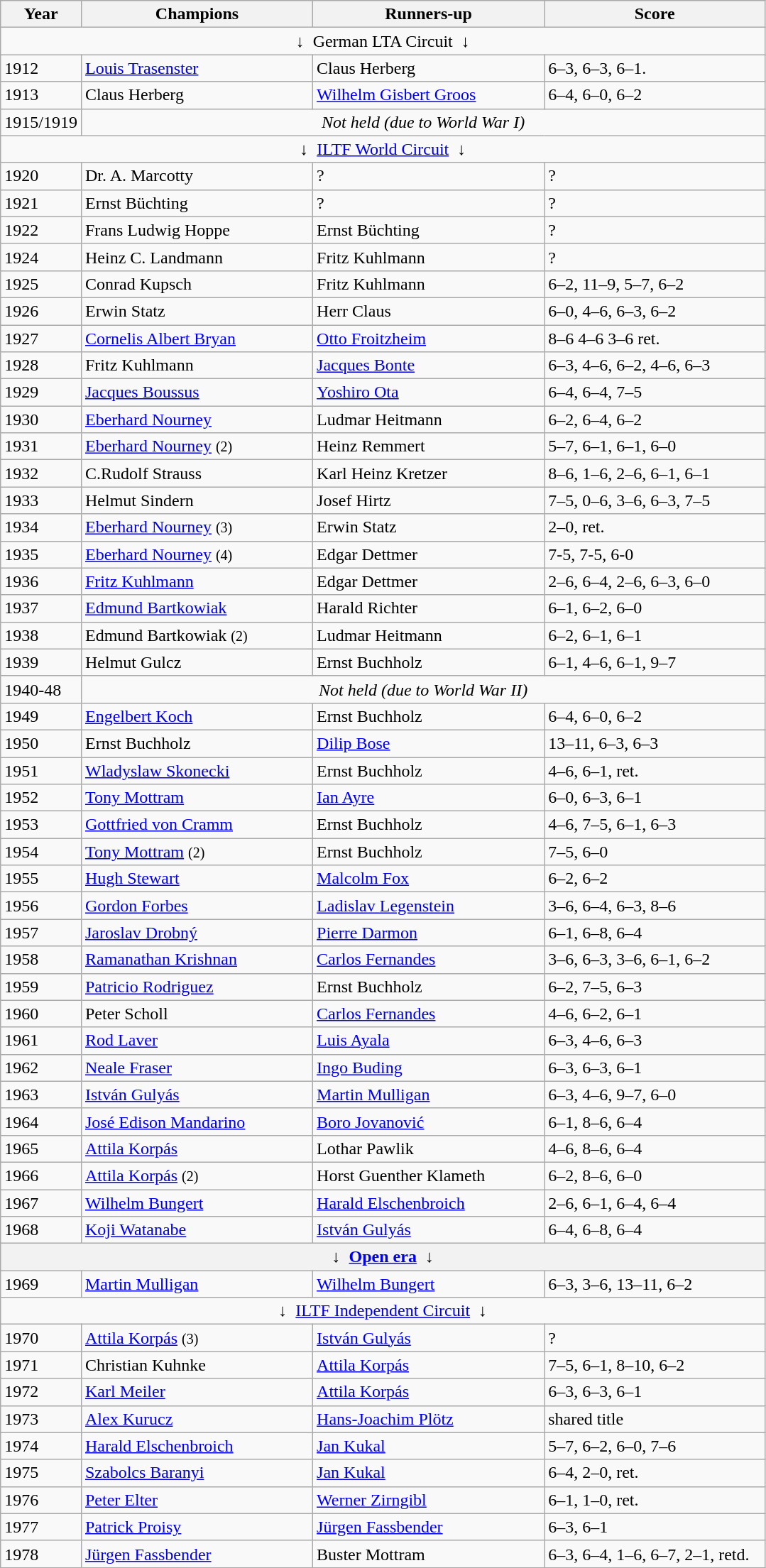<table class="wikitable sortable">
<tr>
<th style="width:60px;">Year</th>
<th style="width:210px;">Champions</th>
<th style="width:210px;">Runners-up</th>
<th style="width:200px;">Score</th>
</tr>
<tr>
<td colspan=4 align=center>↓  German LTA Circuit  ↓</td>
</tr>
<tr>
<td>1912</td>
<td> <a href='#'>Louis Trasenster</a></td>
<td> Claus Herberg</td>
<td>6–3, 6–3, 6–1.</td>
</tr>
<tr>
<td>1913</td>
<td> Claus Herberg</td>
<td> <a href='#'>Wilhelm Gisbert Groos</a></td>
<td>6–4, 6–0, 6–2</td>
</tr>
<tr>
<td>1915/1919</td>
<td colspan=4 align=center><em>Not held (due to World War I)</em></td>
</tr>
<tr>
<td colspan=4 align=center>↓  <a href='#'>ILTF World Circuit</a>  ↓</td>
</tr>
<tr>
<td>1920</td>
<td>  Dr. A. Marcotty</td>
<td>?</td>
<td>?</td>
</tr>
<tr>
<td>1921</td>
<td>  Ernst Büchting</td>
<td>?</td>
<td>?</td>
</tr>
<tr>
<td>1922</td>
<td>  Frans Ludwig Hoppe</td>
<td>  Ernst Büchting</td>
<td>?</td>
</tr>
<tr>
<td>1924</td>
<td> Heinz C. Landmann</td>
<td>  Fritz Kuhlmann</td>
<td>?</td>
</tr>
<tr>
<td>1925</td>
<td> Conrad Kupsch</td>
<td>  Fritz Kuhlmann</td>
<td>6–2, 11–9, 5–7, 6–2</td>
</tr>
<tr>
<td>1926</td>
<td>  Erwin Statz</td>
<td>  Herr Claus</td>
<td>6–0, 4–6, 6–3, 6–2</td>
</tr>
<tr>
<td>1927</td>
<td> <a href='#'>Cornelis Albert Bryan</a></td>
<td> <a href='#'>Otto Froitzheim</a></td>
<td>8–6 4–6 3–6 ret.</td>
</tr>
<tr>
<td>1928</td>
<td> Fritz Kuhlmann</td>
<td> <a href='#'>Jacques Bonte</a></td>
<td>6–3, 4–6, 6–2, 4–6, 6–3</td>
</tr>
<tr>
<td>1929</td>
<td> <a href='#'>Jacques Boussus</a></td>
<td> <a href='#'>Yoshiro Ota</a></td>
<td>6–4, 6–4, 7–5</td>
</tr>
<tr>
<td>1930</td>
<td> <a href='#'>Eberhard Nourney</a></td>
<td> Ludmar Heitmann</td>
<td>6–2, 6–4, 6–2</td>
</tr>
<tr>
<td>1931</td>
<td> <a href='#'>Eberhard Nourney</a> <small>(2)</small></td>
<td> Heinz Remmert</td>
<td>5–7, 6–1, 6–1, 6–0</td>
</tr>
<tr>
<td>1932</td>
<td>  C.Rudolf Strauss</td>
<td> Karl Heinz Kretzer</td>
<td>8–6, 1–6, 2–6, 6–1, 6–1</td>
</tr>
<tr>
<td>1933</td>
<td>  Helmut Sindern</td>
<td> Josef Hirtz</td>
<td>7–5, 0–6, 3–6, 6–3, 7–5</td>
</tr>
<tr>
<td>1934</td>
<td>  <a href='#'>Eberhard Nourney</a> <small>(3)</small></td>
<td> Erwin Statz</td>
<td>2–0, ret.</td>
</tr>
<tr>
<td>1935</td>
<td>  <a href='#'>Eberhard Nourney</a> <small>(4)</small></td>
<td>  Edgar Dettmer</td>
<td>7-5, 7-5, 6-0</td>
</tr>
<tr>
<td>1936</td>
<td> <a href='#'>Fritz Kuhlmann</a></td>
<td>  Edgar Dettmer</td>
<td>2–6, 6–4, 2–6, 6–3, 6–0</td>
</tr>
<tr>
<td>1937</td>
<td> <a href='#'>Edmund Bartkowiak</a></td>
<td> Harald Richter</td>
<td>6–1, 6–2, 6–0</td>
</tr>
<tr>
<td>1938</td>
<td> Edmund Bartkowiak  <small>(2)</small></td>
<td> Ludmar Heitmann</td>
<td>6–2, 6–1, 6–1</td>
</tr>
<tr>
<td>1939</td>
<td> Helmut Gulcz</td>
<td> Ernst Buchholz</td>
<td>6–1, 4–6, 6–1, 9–7</td>
</tr>
<tr>
<td>1940-48</td>
<td colspan=4 align=center><em>Not held (due to World War II)</em></td>
</tr>
<tr>
<td>1949</td>
<td> <a href='#'>Engelbert Koch</a></td>
<td> Ernst Buchholz</td>
<td>6–4, 6–0, 6–2</td>
</tr>
<tr>
<td>1950</td>
<td> Ernst Buchholz</td>
<td> <a href='#'>Dilip Bose</a></td>
<td>13–11, 6–3, 6–3</td>
</tr>
<tr>
<td>1951</td>
<td> <a href='#'>Wladyslaw Skonecki</a></td>
<td> Ernst Buchholz</td>
<td>4–6, 6–1, ret.</td>
</tr>
<tr>
<td>1952</td>
<td> <a href='#'>Tony Mottram</a></td>
<td> <a href='#'>Ian Ayre</a></td>
<td>6–0, 6–3, 6–1</td>
</tr>
<tr>
<td>1953</td>
<td> <a href='#'>Gottfried von Cramm</a></td>
<td> Ernst Buchholz</td>
<td>4–6, 7–5, 6–1, 6–3</td>
</tr>
<tr>
<td>1954</td>
<td> <a href='#'>Tony Mottram</a>  <small>(2)</small></td>
<td> Ernst Buchholz</td>
<td>7–5, 6–0</td>
</tr>
<tr>
<td>1955</td>
<td> <a href='#'>Hugh Stewart</a></td>
<td>  <a href='#'>Malcolm Fox</a></td>
<td>6–2, 6–2</td>
</tr>
<tr>
<td>1956</td>
<td> <a href='#'>Gordon Forbes</a></td>
<td> <a href='#'>Ladislav Legenstein</a></td>
<td>3–6, 6–4, 6–3, 8–6</td>
</tr>
<tr>
<td>1957</td>
<td> <a href='#'>Jaroslav Drobný</a></td>
<td> <a href='#'>Pierre Darmon</a></td>
<td>6–1, 6–8, 6–4</td>
</tr>
<tr>
<td>1958</td>
<td> <a href='#'>Ramanathan Krishnan</a></td>
<td> <a href='#'>Carlos Fernandes</a></td>
<td>3–6, 6–3, 3–6, 6–1, 6–2</td>
</tr>
<tr>
<td>1959</td>
<td> <a href='#'>Patricio Rodriguez</a></td>
<td> Ernst Buchholz</td>
<td>6–2, 7–5, 6–3</td>
</tr>
<tr>
<td>1960</td>
<td> Peter Scholl</td>
<td> <a href='#'>Carlos Fernandes</a></td>
<td>4–6, 6–2, 6–1</td>
</tr>
<tr>
<td>1961</td>
<td> <a href='#'>Rod Laver</a></td>
<td> <a href='#'>Luis Ayala</a></td>
<td>6–3, 4–6, 6–3</td>
</tr>
<tr>
<td>1962</td>
<td> <a href='#'>Neale Fraser</a></td>
<td> <a href='#'>Ingo Buding</a></td>
<td>6–3, 6–3, 6–1</td>
</tr>
<tr>
<td>1963</td>
<td> <a href='#'>István Gulyás</a></td>
<td> <a href='#'>Martin Mulligan</a></td>
<td>6–3, 4–6, 9–7, 6–0</td>
</tr>
<tr>
<td>1964</td>
<td> <a href='#'>José Edison Mandarino</a></td>
<td> <a href='#'>Boro Jovanović</a></td>
<td>6–1, 8–6, 6–4</td>
</tr>
<tr>
<td>1965</td>
<td> <a href='#'>Attila Korpás</a></td>
<td> Lothar Pawlik</td>
<td>4–6, 8–6, 6–4</td>
</tr>
<tr>
<td>1966</td>
<td> <a href='#'>Attila Korpás</a> <small>(2)</small></td>
<td> Horst Guenther Klameth</td>
<td>6–2, 8–6, 6–0</td>
</tr>
<tr>
<td>1967</td>
<td> <a href='#'>Wilhelm Bungert</a></td>
<td> <a href='#'>Harald Elschenbroich</a></td>
<td>2–6, 6–1, 6–4, 6–4</td>
</tr>
<tr>
<td>1968</td>
<td> <a href='#'>Koji Watanabe</a></td>
<td> <a href='#'>István Gulyás</a></td>
<td>6–4, 6–8, 6–4</td>
</tr>
<tr>
<th colspan=4 align=center>↓  <a href='#'>Open era</a>  ↓</th>
</tr>
<tr>
<td>1969</td>
<td> <a href='#'>Martin Mulligan</a></td>
<td> <a href='#'>Wilhelm Bungert</a></td>
<td>6–3, 3–6, 13–11, 6–2</td>
</tr>
<tr>
<td colspan=4 align=center>↓  <a href='#'>ILTF Independent Circuit</a>  ↓</td>
</tr>
<tr>
<td>1970</td>
<td> <a href='#'>Attila Korpás</a>  <small>(3)</small></td>
<td> <a href='#'>István Gulyás</a></td>
<td>?</td>
</tr>
<tr>
<td>1971</td>
<td>  Christian Kuhnke</td>
<td> <a href='#'>Attila Korpás</a></td>
<td>7–5, 6–1, 8–10, 6–2</td>
</tr>
<tr>
<td>1972</td>
<td> <a href='#'>Karl Meiler</a></td>
<td> <a href='#'>Attila Korpás</a></td>
<td>6–3, 6–3, 6–1</td>
</tr>
<tr>
<td>1973</td>
<td> <a href='#'>Alex Kurucz</a></td>
<td>  <a href='#'>Hans-Joachim Plötz</a></td>
<td>shared title</td>
</tr>
<tr>
<td>1974</td>
<td> <a href='#'>Harald Elschenbroich</a></td>
<td> <a href='#'>Jan Kukal</a></td>
<td>5–7, 6–2, 6–0, 7–6</td>
</tr>
<tr>
<td>1975</td>
<td> <a href='#'>Szabolcs Baranyi</a></td>
<td> <a href='#'>Jan Kukal</a></td>
<td>6–4, 2–0, ret.</td>
</tr>
<tr>
<td>1976</td>
<td> <a href='#'>Peter Elter</a></td>
<td> <a href='#'>Werner Zirngibl</a></td>
<td>6–1, 1–0, ret.</td>
</tr>
<tr>
<td>1977</td>
<td> <a href='#'>Patrick Proisy</a></td>
<td> <a href='#'>Jürgen Fassbender</a></td>
<td>6–3, 6–1</td>
</tr>
<tr>
<td>1978</td>
<td> <a href='#'>Jürgen Fassbender</a></td>
<td> Buster Mottram</td>
<td>6–3, 6–4, 1–6, 6–7, 2–1, retd.</td>
</tr>
</table>
